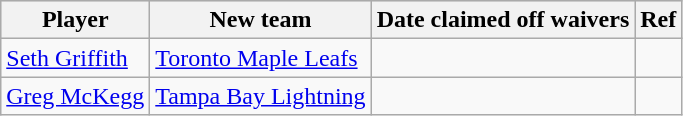<table class="wikitable">
<tr style="background:#ddd;">
<th>Player</th>
<th>New team</th>
<th>Date claimed off waivers</th>
<th>Ref</th>
</tr>
<tr>
<td><a href='#'>Seth Griffith</a></td>
<td><a href='#'>Toronto Maple Leafs</a></td>
<td></td>
<td></td>
</tr>
<tr>
<td><a href='#'>Greg McKegg</a></td>
<td><a href='#'>Tampa Bay Lightning</a></td>
<td></td>
<td></td>
</tr>
</table>
